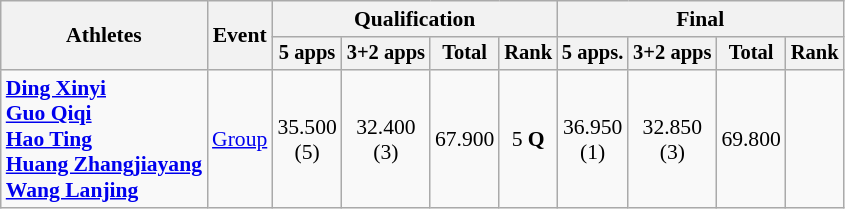<table class="wikitable" style="text-align:center; font-size:90%">
<tr>
<th rowspan="2">Athletes</th>
<th rowspan="2">Event</th>
<th colspan="4">Qualification</th>
<th colspan="4">Final</th>
</tr>
<tr style="font-size:95%">
<th>5 apps</th>
<th>3+2 apps</th>
<th>Total</th>
<th>Rank</th>
<th>5 apps.</th>
<th>3+2 apps</th>
<th>Total</th>
<th>Rank</th>
</tr>
<tr>
<td align=left><strong><a href='#'>Ding Xinyi</a><br><a href='#'>Guo Qiqi</a><br><a href='#'>Hao Ting</a><br><a href='#'>Huang Zhangjiayang</a><br><a href='#'>Wang Lanjing</a></strong></td>
<td align=left><a href='#'>Group</a></td>
<td>35.500<br>(5)</td>
<td>32.400<br>(3)</td>
<td>67.900</td>
<td>5 <strong>Q</strong></td>
<td>36.950<br>(1)</td>
<td>32.850<br>(3)</td>
<td>69.800</td>
<td></td>
</tr>
</table>
